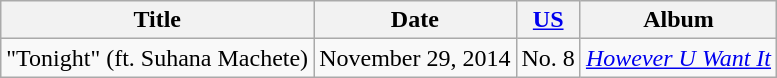<table class="wikitable">
<tr>
<th>Title</th>
<th>Date</th>
<th><a href='#'>US</a></th>
<th>Album</th>
</tr>
<tr>
<td>"Tonight" (ft. Suhana Machete)</td>
<td>November 29, 2014</td>
<td>No. 8</td>
<td><em><a href='#'>However U Want It</a></em></td>
</tr>
</table>
